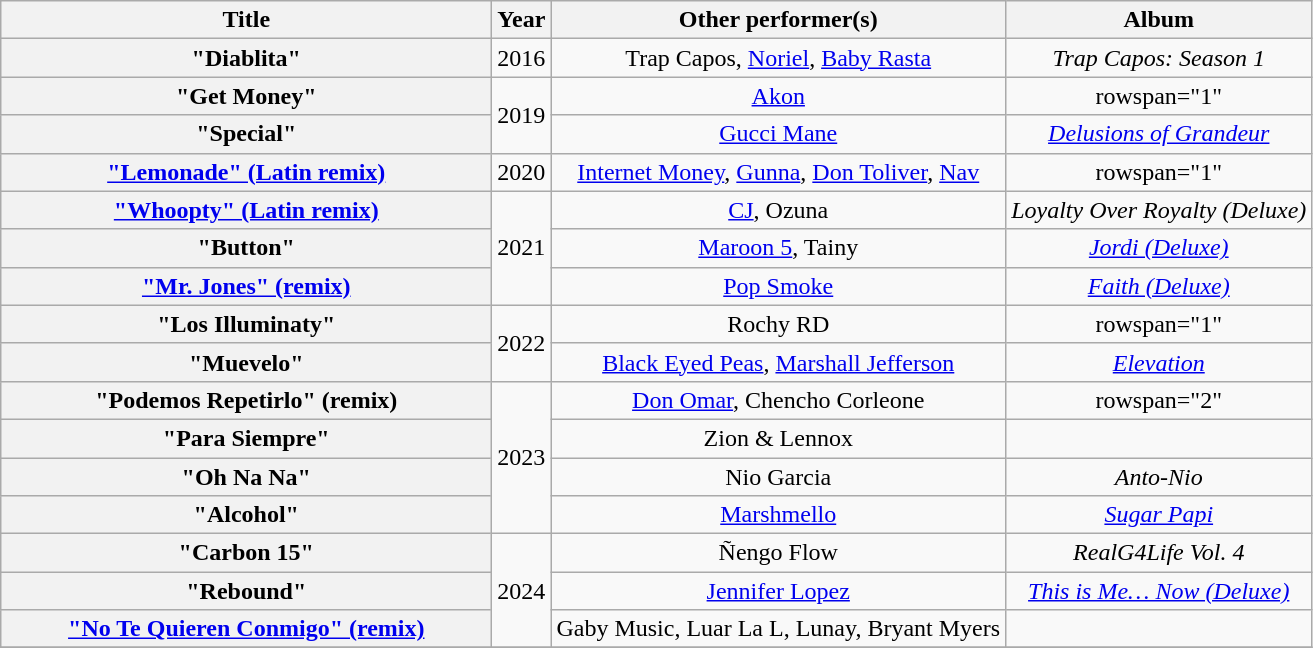<table class="wikitable plainrowheaders" style="text-align:center;">
<tr>
<th scope="col" style="width:20em;">Title</th>
<th scope="col">Year</th>
<th scope="col">Other performer(s)</th>
<th scope="col">Album</th>
</tr>
<tr>
<th scope="row">"Diablita"</th>
<td rowspan="1">2016</td>
<td>Trap Capos, <a href='#'>Noriel</a>, <a href='#'>Baby Rasta</a></td>
<td><em>Trap Capos: Season 1</em></td>
</tr>
<tr>
<th scope="row">"Get Money"</th>
<td rowspan="2">2019</td>
<td><a href='#'>Akon</a></td>
<td>rowspan="1" </td>
</tr>
<tr>
<th scope="row">"Special"</th>
<td><a href='#'>Gucci Mane</a></td>
<td><em><a href='#'>Delusions of Grandeur</a></em></td>
</tr>
<tr>
<th scope="row"><a href='#'>"Lemonade" (Latin remix)</a></th>
<td rowspan="1">2020</td>
<td><a href='#'>Internet Money</a>, <a href='#'>Gunna</a>, <a href='#'>Don Toliver</a>, <a href='#'>Nav</a></td>
<td>rowspan="1" </td>
</tr>
<tr>
<th scope="row"><a href='#'>"Whoopty" (Latin remix)</a></th>
<td rowspan="3">2021</td>
<td><a href='#'>CJ</a>, Ozuna</td>
<td><em>Loyalty Over Royalty (Deluxe)</em></td>
</tr>
<tr>
<th scope="row">"Button"</th>
<td><a href='#'>Maroon 5</a>, Tainy</td>
<td><em><a href='#'>Jordi (Deluxe)</a></em></td>
</tr>
<tr>
<th scope="row"><a href='#'>"Mr. Jones" (remix)</a></th>
<td><a href='#'>Pop Smoke</a></td>
<td><em><a href='#'>Faith (Deluxe)</a></em></td>
</tr>
<tr>
<th scope="row">"Los Illuminaty"</th>
<td rowspan="2">2022</td>
<td>Rochy RD</td>
<td>rowspan="1" </td>
</tr>
<tr>
<th scope="row">"Muevelo"</th>
<td><a href='#'>Black Eyed Peas</a>, <a href='#'>Marshall Jefferson</a></td>
<td><em><a href='#'>Elevation</a></em></td>
</tr>
<tr>
<th scope="row">"Podemos Repetirlo" (remix)</th>
<td rowspan="4">2023</td>
<td><a href='#'>Don Omar</a>, Chencho Corleone</td>
<td>rowspan="2" </td>
</tr>
<tr>
<th scope="row">"Para Siempre"</th>
<td>Zion & Lennox</td>
</tr>
<tr>
<th scope="row">"Oh Na Na"</th>
<td>Nio Garcia</td>
<td><em>Anto-Nio</em></td>
</tr>
<tr>
<th scope="row">"Alcohol"</th>
<td><a href='#'>Marshmello</a></td>
<td><em><a href='#'>Sugar Papi</a></em></td>
</tr>
<tr>
<th scope="row">"Carbon 15"</th>
<td rowspan="3">2024</td>
<td>Ñengo Flow</td>
<td><em>RealG4Life Vol. 4</em></td>
</tr>
<tr>
<th scope="row">"Rebound"</th>
<td><a href='#'>Jennifer Lopez</a></td>
<td><em><a href='#'>This is Me… Now (Deluxe)</a></em></td>
</tr>
<tr>
<th scope="row"><a href='#'>"No Te Quieren Conmigo" (remix)</a></th>
<td>Gaby Music, Luar La L, Lunay, Bryant Myers</td>
<td></td>
</tr>
<tr>
</tr>
</table>
